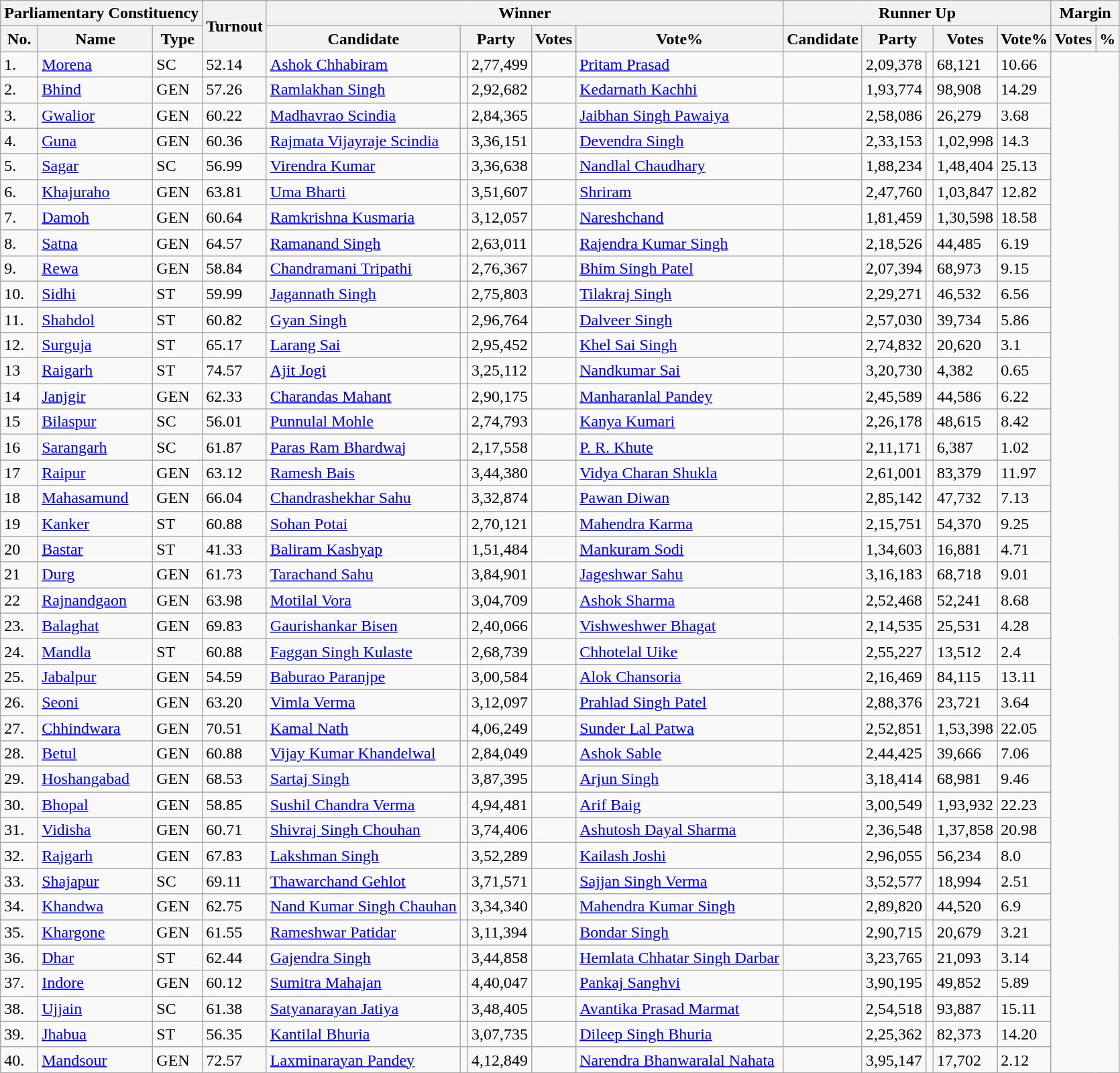<table class="wikitable sortable">
<tr>
<th colspan="3">Parliamentary Constituency</th>
<th rowspan="2">Turnout</th>
<th colspan="5">Winner</th>
<th colspan="5">Runner Up</th>
<th colspan="2">Margin</th>
</tr>
<tr>
<th>No.</th>
<th>Name</th>
<th>Type</th>
<th>Candidate</th>
<th Colspan=2>Party</th>
<th>Votes</th>
<th>Vote%</th>
<th>Candidate</th>
<th Colspan=2>Party</th>
<th>Votes</th>
<th>Vote%</th>
<th>Votes</th>
<th>%</th>
</tr>
<tr>
<td>1.</td>
<td><a href='#'>Morena</a></td>
<td>SC</td>
<td>52.14</td>
<td><a href='#'>Ashok Chhabiram</a></td>
<td></td>
<td>2,77,499</td>
<td></td>
<td><a href='#'>Pritam Prasad</a></td>
<td></td>
<td>2,09,378</td>
<td></td>
<td style=background-color:>68,121</td>
<td>10.66</td>
</tr>
<tr>
<td>2.</td>
<td><a href='#'>Bhind</a></td>
<td>GEN</td>
<td>57.26</td>
<td><a href='#'>Ramlakhan Singh</a></td>
<td></td>
<td>2,92,682</td>
<td></td>
<td><a href='#'>Kedarnath Kachhi</a></td>
<td></td>
<td>1,93,774</td>
<td></td>
<td style=background-color:>98,908</td>
<td>14.29</td>
</tr>
<tr>
<td>3.</td>
<td><a href='#'>Gwalior</a></td>
<td>GEN</td>
<td>60.22</td>
<td><a href='#'>Madhavrao Scindia</a></td>
<td></td>
<td>2,84,365</td>
<td></td>
<td><a href='#'>Jaibhan Singh Pawaiya</a></td>
<td></td>
<td>2,58,086</td>
<td></td>
<td style=background-color:>26,279</td>
<td>3.68</td>
</tr>
<tr>
<td>4.</td>
<td><a href='#'>Guna</a></td>
<td>GEN</td>
<td>60.36</td>
<td><a href='#'>Rajmata Vijayraje Scindia</a></td>
<td></td>
<td>3,36,151</td>
<td></td>
<td><a href='#'>Devendra Singh</a></td>
<td></td>
<td>2,33,153</td>
<td></td>
<td style=background-color:>1,02,998</td>
<td>14.3</td>
</tr>
<tr>
<td>5.</td>
<td><a href='#'>Sagar</a></td>
<td>SC</td>
<td>56.99</td>
<td><a href='#'>Virendra Kumar</a></td>
<td></td>
<td>3,36,638</td>
<td></td>
<td><a href='#'>Nandlal Chaudhary</a></td>
<td></td>
<td>1,88,234</td>
<td></td>
<td style=background-color:>1,48,404</td>
<td>25.13</td>
</tr>
<tr>
<td>6.</td>
<td><a href='#'>Khajuraho</a></td>
<td>GEN</td>
<td>63.81</td>
<td><a href='#'>Uma Bharti</a></td>
<td></td>
<td>3,51,607</td>
<td></td>
<td><a href='#'>Shriram</a></td>
<td></td>
<td>2,47,760</td>
<td></td>
<td style=background-color:>1,03,847</td>
<td>12.82</td>
</tr>
<tr>
<td>7.</td>
<td><a href='#'>Damoh</a></td>
<td>GEN</td>
<td>60.64</td>
<td><a href='#'>Ramkrishna Kusmaria</a></td>
<td></td>
<td>3,12,057</td>
<td></td>
<td><a href='#'>Nareshchand</a></td>
<td></td>
<td>1,81,459</td>
<td></td>
<td style=background-color:>1,30,598</td>
<td>18.58</td>
</tr>
<tr>
<td>8.</td>
<td><a href='#'>Satna</a></td>
<td>GEN</td>
<td>64.57</td>
<td><a href='#'>Ramanand Singh</a></td>
<td></td>
<td>2,63,011</td>
<td></td>
<td><a href='#'>Rajendra Kumar Singh</a></td>
<td></td>
<td>2,18,526</td>
<td></td>
<td style=background-color:>44,485</td>
<td>6.19</td>
</tr>
<tr>
<td>9.</td>
<td><a href='#'>Rewa</a></td>
<td>GEN</td>
<td>58.84</td>
<td><a href='#'>Chandramani Tripathi</a></td>
<td></td>
<td>2,76,367</td>
<td></td>
<td><a href='#'>Bhim Singh Patel</a></td>
<td></td>
<td>2,07,394</td>
<td></td>
<td style=background-color:>68,973</td>
<td>9.15</td>
</tr>
<tr>
<td>10.</td>
<td><a href='#'>Sidhi</a></td>
<td>ST</td>
<td>59.99</td>
<td><a href='#'>Jagannath Singh</a></td>
<td></td>
<td>2,75,803</td>
<td></td>
<td><a href='#'>Tilakraj Singh</a></td>
<td></td>
<td>2,29,271</td>
<td></td>
<td style=background-color:>46,532</td>
<td>6.56</td>
</tr>
<tr>
<td>11.</td>
<td><a href='#'>Shahdol</a></td>
<td>ST</td>
<td>60.82</td>
<td><a href='#'>Gyan Singh</a></td>
<td></td>
<td>2,96,764</td>
<td></td>
<td><a href='#'>Dalveer Singh</a></td>
<td></td>
<td>2,57,030</td>
<td></td>
<td style=background-color:>39,734</td>
<td>5.86</td>
</tr>
<tr>
<td>12.</td>
<td><a href='#'>Surguja</a></td>
<td>ST</td>
<td>65.17</td>
<td><a href='#'>Larang Sai</a></td>
<td></td>
<td>2,95,452</td>
<td></td>
<td><a href='#'>Khel Sai Singh</a></td>
<td></td>
<td>2,74,832</td>
<td></td>
<td style=background-color:>20,620</td>
<td>3.1</td>
</tr>
<tr>
<td>13</td>
<td><a href='#'>Raigarh</a></td>
<td>ST</td>
<td>74.57</td>
<td><a href='#'>Ajit Jogi</a></td>
<td></td>
<td>3,25,112</td>
<td></td>
<td><a href='#'>Nandkumar Sai</a></td>
<td></td>
<td>3,20,730</td>
<td></td>
<td style=background-color:>4,382</td>
<td>0.65</td>
</tr>
<tr>
<td>14</td>
<td><a href='#'>Janjgir</a></td>
<td>GEN</td>
<td>62.33</td>
<td><a href='#'>Charandas Mahant</a></td>
<td></td>
<td>2,90,175</td>
<td></td>
<td><a href='#'>Manharanlal Pandey</a></td>
<td></td>
<td>2,45,589</td>
<td></td>
<td style=background-color:>44,586</td>
<td>6.22</td>
</tr>
<tr>
<td>15</td>
<td><a href='#'>Bilaspur</a></td>
<td>SC</td>
<td>56.01</td>
<td><a href='#'>Punnulal Mohle</a></td>
<td></td>
<td>2,74,793</td>
<td></td>
<td><a href='#'>Kanya Kumari</a></td>
<td></td>
<td>2,26,178</td>
<td></td>
<td style=background-color:>48,615</td>
<td>8.42</td>
</tr>
<tr>
<td>16</td>
<td><a href='#'>Sarangarh</a></td>
<td>SC</td>
<td>61.87</td>
<td><a href='#'>Paras Ram Bhardwaj</a></td>
<td></td>
<td>2,17,558</td>
<td></td>
<td><a href='#'>P. R. Khute</a></td>
<td></td>
<td>2,11,171</td>
<td></td>
<td style=background-color:>6,387</td>
<td>1.02</td>
</tr>
<tr>
<td>17</td>
<td><a href='#'>Raipur</a></td>
<td>GEN</td>
<td>63.12</td>
<td><a href='#'>Ramesh Bais</a></td>
<td></td>
<td>3,44,380</td>
<td></td>
<td><a href='#'>Vidya Charan Shukla</a></td>
<td></td>
<td>2,61,001</td>
<td></td>
<td style=background-color:>83,379</td>
<td>11.97</td>
</tr>
<tr>
<td>18</td>
<td><a href='#'>Mahasamund</a></td>
<td>GEN</td>
<td>66.04</td>
<td><a href='#'>Chandrashekhar Sahu</a></td>
<td></td>
<td>3,32,874</td>
<td></td>
<td><a href='#'>Pawan Diwan</a></td>
<td></td>
<td>2,85,142</td>
<td></td>
<td style=background-color:>47,732</td>
<td>7.13</td>
</tr>
<tr>
<td>19</td>
<td><a href='#'>Kanker</a></td>
<td>ST</td>
<td>60.88</td>
<td><a href='#'>Sohan Potai</a></td>
<td></td>
<td>2,70,121</td>
<td></td>
<td><a href='#'>Mahendra Karma</a></td>
<td></td>
<td>2,15,751</td>
<td></td>
<td style=background-color:>54,370</td>
<td>9.25</td>
</tr>
<tr>
<td>20</td>
<td><a href='#'>Bastar</a></td>
<td>ST</td>
<td>41.33</td>
<td><a href='#'>Baliram Kashyap</a></td>
<td></td>
<td>1,51,484</td>
<td></td>
<td><a href='#'>Mankuram Sodi</a></td>
<td></td>
<td>1,34,603</td>
<td></td>
<td style=background-color:>16,881</td>
<td>4.71</td>
</tr>
<tr>
<td>21</td>
<td><a href='#'>Durg</a></td>
<td>GEN</td>
<td>61.73</td>
<td><a href='#'>Tarachand Sahu</a></td>
<td></td>
<td>3,84,901</td>
<td></td>
<td><a href='#'>Jageshwar Sahu</a></td>
<td></td>
<td>3,16,183</td>
<td></td>
<td style=background-color:>68,718</td>
<td>9.01</td>
</tr>
<tr>
<td>22</td>
<td><a href='#'>Rajnandgaon</a></td>
<td>GEN</td>
<td>63.98</td>
<td><a href='#'>Motilal Vora</a></td>
<td></td>
<td>3,04,709</td>
<td></td>
<td><a href='#'>Ashok Sharma</a></td>
<td></td>
<td>2,52,468</td>
<td></td>
<td style=background-color:>52,241</td>
<td>8.68</td>
</tr>
<tr>
<td>23.</td>
<td><a href='#'>Balaghat</a></td>
<td>GEN</td>
<td>69.83</td>
<td><a href='#'>Gaurishankar Bisen</a></td>
<td></td>
<td>2,40,066</td>
<td></td>
<td><a href='#'>Vishweshwer Bhagat</a></td>
<td></td>
<td>2,14,535</td>
<td></td>
<td style=background-color:>25,531</td>
<td>4.28</td>
</tr>
<tr>
<td>24.</td>
<td><a href='#'>Mandla</a></td>
<td>ST</td>
<td>60.88</td>
<td><a href='#'>Faggan Singh Kulaste</a></td>
<td></td>
<td>2,68,739</td>
<td></td>
<td><a href='#'>Chhotelal Uike</a></td>
<td></td>
<td>2,55,227</td>
<td></td>
<td style=background-color:>13,512</td>
<td>2.4</td>
</tr>
<tr>
<td>25.</td>
<td><a href='#'>Jabalpur</a></td>
<td>GEN</td>
<td>54.59</td>
<td><a href='#'>Baburao Paranjpe</a></td>
<td></td>
<td>3,00,584</td>
<td></td>
<td><a href='#'>Alok Chansoria</a></td>
<td></td>
<td>2,16,469</td>
<td></td>
<td style=background-color:>84,115</td>
<td>13.11</td>
</tr>
<tr>
<td>26.</td>
<td><a href='#'>Seoni</a></td>
<td>GEN</td>
<td>63.20</td>
<td><a href='#'>Vimla Verma</a></td>
<td></td>
<td>3,12,097</td>
<td></td>
<td><a href='#'>Prahlad Singh Patel</a></td>
<td></td>
<td>2,88,376</td>
<td></td>
<td style=background-color:>23,721</td>
<td>3.64</td>
</tr>
<tr>
<td>27.</td>
<td><a href='#'>Chhindwara</a></td>
<td>GEN</td>
<td>70.51</td>
<td><a href='#'>Kamal Nath</a></td>
<td></td>
<td>4,06,249</td>
<td></td>
<td><a href='#'>Sunder Lal Patwa</a></td>
<td></td>
<td>2,52,851</td>
<td></td>
<td style=background-color:>1,53,398</td>
<td>22.05</td>
</tr>
<tr>
<td>28.</td>
<td><a href='#'>Betul</a></td>
<td>GEN</td>
<td>60.88</td>
<td><a href='#'>Vijay Kumar Khandelwal</a></td>
<td></td>
<td>2,84,049</td>
<td></td>
<td><a href='#'>Ashok Sable</a></td>
<td></td>
<td>2,44,425</td>
<td></td>
<td style=background-color:>39,666</td>
<td>7.06</td>
</tr>
<tr>
<td>29.</td>
<td><a href='#'>Hoshangabad</a></td>
<td>GEN</td>
<td>68.53</td>
<td><a href='#'>Sartaj Singh</a></td>
<td></td>
<td>3,87,395</td>
<td></td>
<td><a href='#'>Arjun Singh</a></td>
<td></td>
<td>3,18,414</td>
<td></td>
<td style=background-color:>68,981</td>
<td>9.46</td>
</tr>
<tr>
<td>30.</td>
<td><a href='#'>Bhopal</a></td>
<td>GEN</td>
<td>58.85</td>
<td><a href='#'>Sushil Chandra Verma</a></td>
<td></td>
<td>4,94,481</td>
<td></td>
<td><a href='#'>Arif Baig</a></td>
<td></td>
<td>3,00,549</td>
<td></td>
<td style=background-color:>1,93,932</td>
<td>22.23</td>
</tr>
<tr>
<td>31.</td>
<td><a href='#'>Vidisha</a></td>
<td>GEN</td>
<td>60.71</td>
<td><a href='#'>Shivraj Singh Chouhan</a></td>
<td></td>
<td>3,74,406</td>
<td></td>
<td><a href='#'>Ashutosh Dayal Sharma</a></td>
<td></td>
<td>2,36,548</td>
<td></td>
<td style=background-color:>1,37,858</td>
<td>20.98</td>
</tr>
<tr>
<td>32.</td>
<td><a href='#'>Rajgarh</a></td>
<td>GEN</td>
<td>67.83</td>
<td><a href='#'>Lakshman Singh</a></td>
<td></td>
<td>3,52,289</td>
<td></td>
<td><a href='#'>Kailash Joshi</a></td>
<td></td>
<td>2,96,055</td>
<td></td>
<td style=background-color:>56,234</td>
<td>8.0</td>
</tr>
<tr>
<td>33.</td>
<td><a href='#'>Shajapur</a></td>
<td>SC</td>
<td>69.11</td>
<td><a href='#'>Thawarchand Gehlot</a></td>
<td></td>
<td>3,71,571</td>
<td></td>
<td><a href='#'>Sajjan Singh Verma</a></td>
<td></td>
<td>3,52,577</td>
<td></td>
<td style=background-color:>18,994</td>
<td>2.51</td>
</tr>
<tr>
<td>34.</td>
<td><a href='#'>Khandwa</a></td>
<td>GEN</td>
<td>62.75</td>
<td><a href='#'>Nand Kumar Singh Chauhan</a></td>
<td></td>
<td>3,34,340</td>
<td></td>
<td><a href='#'>Mahendra Kumar Singh</a></td>
<td></td>
<td>2,89,820</td>
<td></td>
<td style=background-color:>44,520</td>
<td>6.9</td>
</tr>
<tr>
<td>35.</td>
<td><a href='#'>Khargone</a></td>
<td>GEN</td>
<td>61.55</td>
<td><a href='#'>Rameshwar Patidar</a></td>
<td></td>
<td>3,11,394</td>
<td></td>
<td><a href='#'>Bondar Singh</a></td>
<td></td>
<td>2,90,715</td>
<td></td>
<td style=background-color:>20,679</td>
<td>3.21</td>
</tr>
<tr>
<td>36.</td>
<td><a href='#'>Dhar</a></td>
<td>ST</td>
<td>62.44</td>
<td><a href='#'>Gajendra Singh</a></td>
<td></td>
<td>3,44,858</td>
<td></td>
<td><a href='#'>Hemlata Chhatar Singh Darbar</a></td>
<td></td>
<td>3,23,765</td>
<td></td>
<td style=background-color:>21,093</td>
<td>3.14</td>
</tr>
<tr>
<td>37.</td>
<td><a href='#'>Indore</a></td>
<td>GEN</td>
<td>60.12</td>
<td><a href='#'>Sumitra Mahajan</a></td>
<td></td>
<td>4,40,047</td>
<td></td>
<td><a href='#'>Pankaj Sanghvi</a></td>
<td></td>
<td>3,90,195</td>
<td></td>
<td style=background-color:>49,852</td>
<td>5.89</td>
</tr>
<tr>
<td>38.</td>
<td><a href='#'>Ujjain</a></td>
<td>SC</td>
<td>61.38</td>
<td><a href='#'>Satyanarayan Jatiya</a></td>
<td></td>
<td>3,48,405</td>
<td></td>
<td><a href='#'>Avantika Prasad Marmat</a></td>
<td></td>
<td>2,54,518</td>
<td></td>
<td style=background-color:>93,887</td>
<td>15.11</td>
</tr>
<tr>
<td>39.</td>
<td><a href='#'>Jhabua</a></td>
<td>ST</td>
<td>56.35</td>
<td><a href='#'>Kantilal Bhuria</a></td>
<td></td>
<td>3,07,735</td>
<td></td>
<td><a href='#'>Dileep Singh Bhuria</a></td>
<td></td>
<td>2,25,362</td>
<td></td>
<td style=background-color:>82,373</td>
<td>14.20</td>
</tr>
<tr>
<td>40.</td>
<td><a href='#'>Mandsour</a></td>
<td>GEN</td>
<td>72.57</td>
<td><a href='#'>Laxminarayan Pandey</a></td>
<td></td>
<td>4,12,849</td>
<td></td>
<td><a href='#'>Narendra Bhanwaralal Nahata</a></td>
<td></td>
<td>3,95,147</td>
<td></td>
<td style=background-color:>17,702</td>
<td>2.12</td>
</tr>
<tr>
</tr>
</table>
